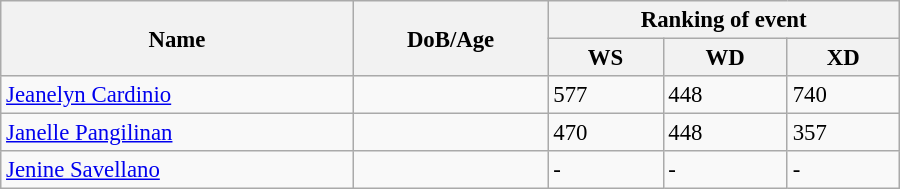<table class="wikitable" style="width:600px; font-size:95%;">
<tr>
<th rowspan="2" align="left">Name</th>
<th rowspan="2" align="left">DoB/Age</th>
<th colspan="3" align="center">Ranking of event</th>
</tr>
<tr>
<th align="center">WS</th>
<th>WD</th>
<th align="center">XD</th>
</tr>
<tr>
<td><a href='#'>Jeanelyn Cardinio</a></td>
<td></td>
<td>577</td>
<td>448</td>
<td>740</td>
</tr>
<tr>
<td><a href='#'>Janelle Pangilinan</a></td>
<td></td>
<td>470</td>
<td>448</td>
<td>357</td>
</tr>
<tr>
<td><a href='#'>Jenine Savellano</a></td>
<td></td>
<td>-</td>
<td>-</td>
<td>-</td>
</tr>
</table>
